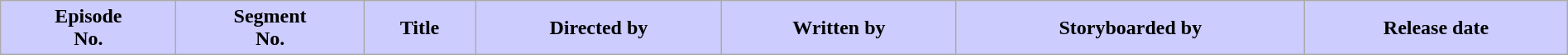<table class="wikitable plainrowheaders" style="width:100%;">
<tr>
<th ! style="background:#ccf;">Episode<br>No.</th>
<th ! style="background:#ccf;">Segment<br>No.</th>
<th ! style="background:#ccf;">Title</th>
<th ! style="background:#ccf;">Directed by</th>
<th ! style="background:#ccf;">Written by</th>
<th style="background:#ccf;">Storyboarded by</th>
<th ! style="background:#ccf;">Release date<br>
















































</th>
</tr>
</table>
